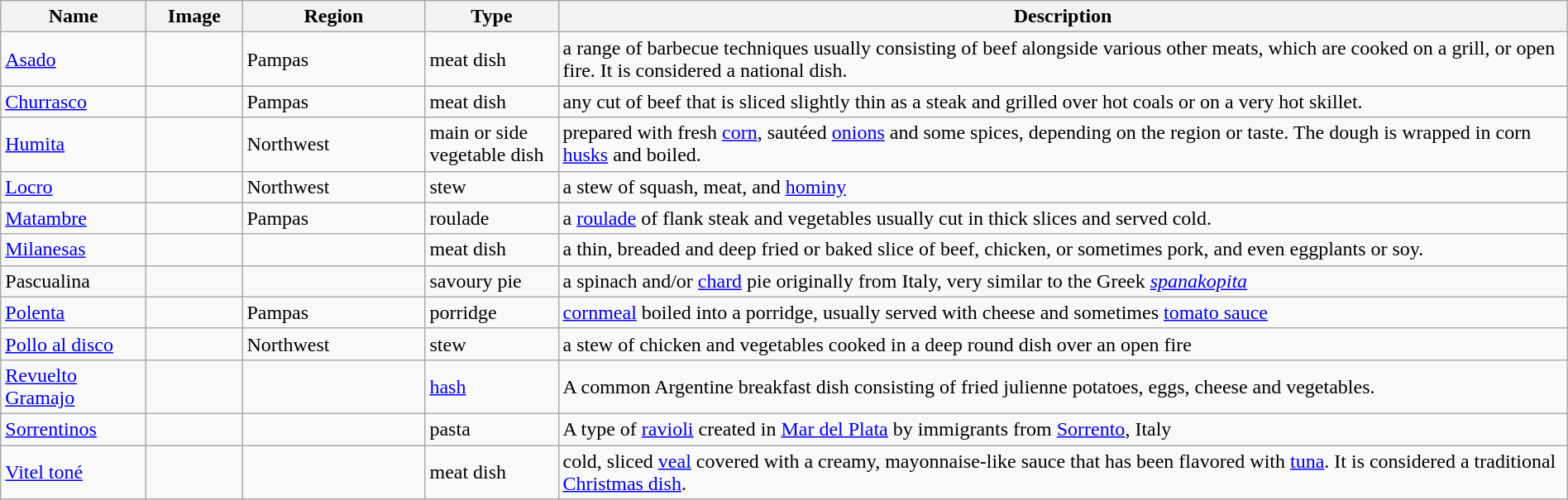<table class="wikitable sortable" width="100%">
<tr>
<th style="width:110px;">Name</th>
<th style="width:70px;">Image</th>
<th style="width:140px;">Region</th>
<th style="width:100px;">Type</th>
<th>Description</th>
</tr>
<tr>
<td><a href='#'>Asado</a></td>
<td></td>
<td>Pampas</td>
<td>meat dish</td>
<td>a range of barbecue techniques usually consisting of beef alongside various other meats, which are cooked on a grill, or open fire. It is considered a national dish.</td>
</tr>
<tr>
<td><a href='#'>Churrasco</a></td>
<td></td>
<td>Pampas</td>
<td>meat dish</td>
<td>any cut of beef that is sliced slightly thin as a steak and grilled over hot coals or on a very hot skillet.</td>
</tr>
<tr>
<td><a href='#'>Humita</a></td>
<td></td>
<td>Northwest</td>
<td>main or side vegetable dish</td>
<td>prepared with fresh <a href='#'>corn</a>, sautéed <a href='#'>onions</a> and some spices, depending on the region or taste. The dough is wrapped in corn <a href='#'>husks</a> and boiled.</td>
</tr>
<tr>
<td><a href='#'>Locro</a></td>
<td></td>
<td>Northwest</td>
<td>stew</td>
<td>a stew of squash, meat, and <a href='#'>hominy</a></td>
</tr>
<tr>
<td><a href='#'>Matambre</a></td>
<td></td>
<td>Pampas</td>
<td>roulade</td>
<td>a <a href='#'>roulade</a> of flank steak and vegetables usually cut in thick slices and served cold.</td>
</tr>
<tr>
<td><a href='#'>Milanesas</a></td>
<td></td>
<td></td>
<td>meat dish</td>
<td>a thin, breaded and deep fried or baked slice of beef, chicken, or sometimes pork, and even eggplants or soy.</td>
</tr>
<tr>
<td>Pascualina</td>
<td></td>
<td></td>
<td>savoury pie</td>
<td>a spinach and/or <a href='#'>chard</a> pie originally from Italy, very similar to the Greek <em><a href='#'>spanakopita</a></em></td>
</tr>
<tr>
<td><a href='#'>Polenta</a></td>
<td></td>
<td>Pampas</td>
<td>porridge</td>
<td><a href='#'>cornmeal</a> boiled into a porridge, usually served with cheese and sometimes <a href='#'>tomato sauce</a></td>
</tr>
<tr>
<td><a href='#'>Pollo al disco</a></td>
<td></td>
<td>Northwest</td>
<td>stew</td>
<td>a stew of chicken and vegetables cooked in a deep round dish over an open fire</td>
</tr>
<tr>
<td><a href='#'>Revuelto Gramajo</a></td>
<td></td>
<td></td>
<td><a href='#'>hash</a></td>
<td>A common Argentine breakfast dish consisting of fried julienne potatoes, eggs, cheese and vegetables.</td>
</tr>
<tr>
<td><a href='#'>Sorrentinos</a></td>
<td></td>
<td></td>
<td>pasta</td>
<td>A type of <a href='#'>ravioli</a> created in <a href='#'>Mar del Plata</a> by immigrants from <a href='#'>Sorrento</a>, Italy</td>
</tr>
<tr>
<td><a href='#'>Vitel toné</a></td>
<td></td>
<td></td>
<td>meat dish</td>
<td>cold, sliced <a href='#'>veal</a> covered with a creamy, mayonnaise-like sauce that has been flavored with <a href='#'>tuna</a>. It is considered a traditional <a href='#'>Christmas dish</a>.</td>
</tr>
</table>
